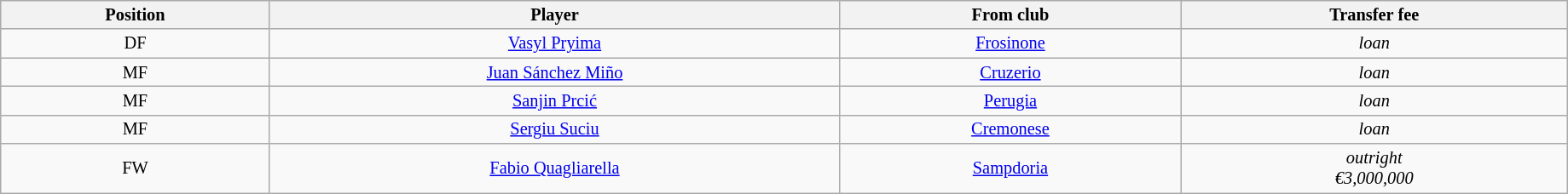<table class="wikitable sortable" style="width:97%; text-align:center; font-size:85%; text-align:centre;">
<tr>
<th>Position</th>
<th>Player</th>
<th>From club</th>
<th>Transfer fee</th>
</tr>
<tr>
<td>DF</td>
<td><a href='#'>Vasyl Pryima</a></td>
<td><a href='#'>Frosinone</a></td>
<td><em>loan</em></td>
</tr>
<tr>
<td>MF</td>
<td><a href='#'>Juan Sánchez Miño</a></td>
<td><a href='#'>Cruzerio</a></td>
<td><em>loan</em></td>
</tr>
<tr>
<td>MF</td>
<td><a href='#'>Sanjin Prcić</a></td>
<td><a href='#'>Perugia</a></td>
<td><em>loan</em></td>
</tr>
<tr>
<td>MF</td>
<td><a href='#'>Sergiu Suciu</a></td>
<td><a href='#'>Cremonese</a></td>
<td><em>loan</em></td>
</tr>
<tr>
<td>FW</td>
<td><a href='#'>Fabio Quagliarella</a></td>
<td><a href='#'>Sampdoria</a></td>
<td><em>outright</em><br><em>€3,000,000</em></td>
</tr>
</table>
